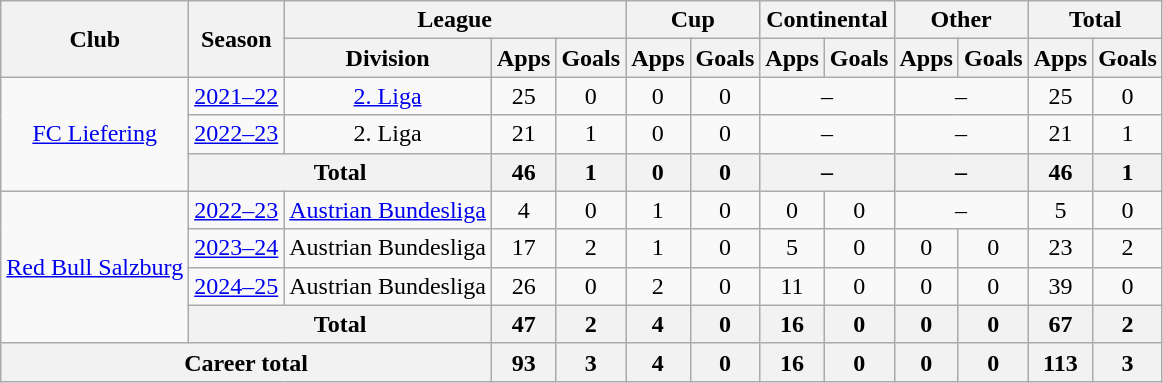<table class="wikitable" style="text-align: center">
<tr>
<th rowspan="2">Club</th>
<th rowspan="2">Season</th>
<th colspan="3">League</th>
<th colspan="2">Cup</th>
<th colspan="2">Continental</th>
<th colspan="2">Other</th>
<th colspan="2">Total</th>
</tr>
<tr>
<th>Division</th>
<th>Apps</th>
<th>Goals</th>
<th>Apps</th>
<th>Goals</th>
<th>Apps</th>
<th>Goals</th>
<th>Apps</th>
<th>Goals</th>
<th>Apps</th>
<th>Goals</th>
</tr>
<tr>
<td rowspan="3"><a href='#'>FC Liefering</a></td>
<td><a href='#'>2021–22</a></td>
<td><a href='#'>2. Liga</a></td>
<td>25</td>
<td>0</td>
<td>0</td>
<td>0</td>
<td colspan="2">–</td>
<td colspan="2">–</td>
<td>25</td>
<td>0</td>
</tr>
<tr>
<td><a href='#'>2022–23</a></td>
<td>2. Liga</td>
<td>21</td>
<td>1</td>
<td>0</td>
<td>0</td>
<td colspan="2">–</td>
<td colspan="2">–</td>
<td>21</td>
<td>1</td>
</tr>
<tr>
<th colspan="2">Total</th>
<th>46</th>
<th>1</th>
<th>0</th>
<th>0</th>
<th colspan="2">–</th>
<th colspan="2">–</th>
<th>46</th>
<th>1</th>
</tr>
<tr>
<td rowspan="4"><a href='#'>Red Bull Salzburg</a></td>
<td><a href='#'>2022–23</a></td>
<td><a href='#'>Austrian Bundesliga</a></td>
<td>4</td>
<td>0</td>
<td>1</td>
<td>0</td>
<td>0</td>
<td>0</td>
<td colspan="2">–</td>
<td>5</td>
<td>0</td>
</tr>
<tr>
<td><a href='#'>2023–24</a></td>
<td>Austrian Bundesliga</td>
<td>17</td>
<td>2</td>
<td>1</td>
<td>0</td>
<td>5</td>
<td>0</td>
<td>0</td>
<td>0</td>
<td>23</td>
<td>2</td>
</tr>
<tr>
<td><a href='#'>2024–25</a></td>
<td>Austrian Bundesliga</td>
<td>26</td>
<td>0</td>
<td>2</td>
<td>0</td>
<td>11</td>
<td>0</td>
<td>0</td>
<td>0</td>
<td>39</td>
<td>0</td>
</tr>
<tr>
<th colspan="2">Total</th>
<th>47</th>
<th>2</th>
<th>4</th>
<th>0</th>
<th>16</th>
<th>0</th>
<th>0</th>
<th>0</th>
<th>67</th>
<th>2</th>
</tr>
<tr>
<th colspan="3"><strong>Career total</strong></th>
<th>93</th>
<th>3</th>
<th>4</th>
<th>0</th>
<th>16</th>
<th>0</th>
<th>0</th>
<th>0</th>
<th>113</th>
<th>3</th>
</tr>
</table>
